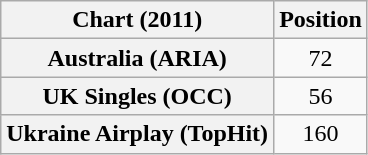<table class="wikitable plainrowheaders sortable" style="text-align:center;">
<tr>
<th scope="col">Chart (2011)</th>
<th scope="col">Position</th>
</tr>
<tr>
<th scope="row">Australia (ARIA)</th>
<td>72</td>
</tr>
<tr>
<th scope="row">UK Singles (OCC)</th>
<td>56</td>
</tr>
<tr>
<th scope="row">Ukraine Airplay (TopHit)</th>
<td>160</td>
</tr>
</table>
